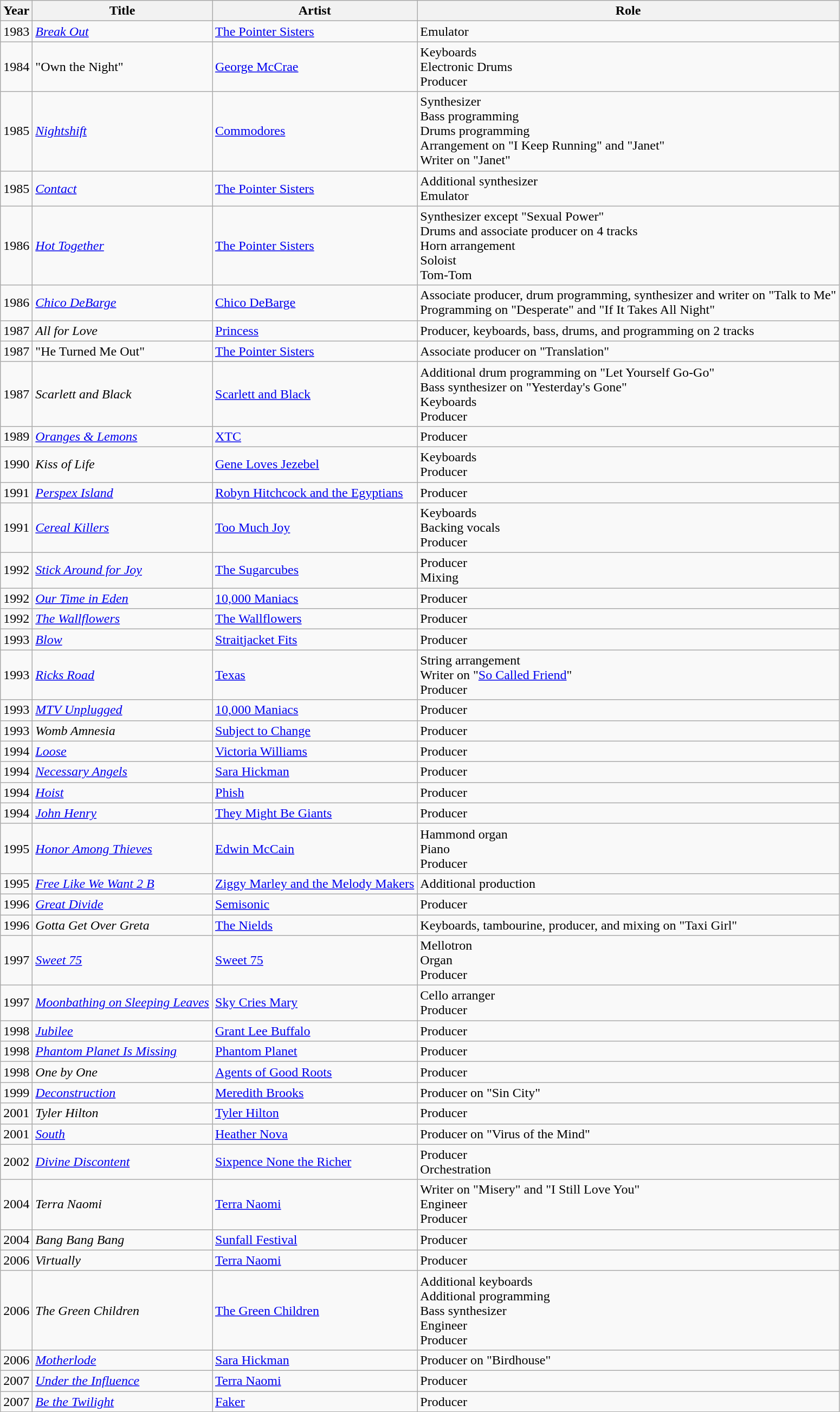<table class="wikitable">
<tr>
<th>Year</th>
<th>Title</th>
<th>Artist</th>
<th>Role</th>
</tr>
<tr>
<td>1983</td>
<td><em><a href='#'>Break Out</a></em></td>
<td><a href='#'>The Pointer Sisters</a></td>
<td>Emulator</td>
</tr>
<tr>
<td>1984</td>
<td>"Own the Night"</td>
<td><a href='#'>George McCrae</a></td>
<td>Keyboards<br>Electronic Drums<br>Producer</td>
</tr>
<tr>
<td>1985</td>
<td><em><a href='#'>Nightshift</a></em></td>
<td><a href='#'>Commodores</a></td>
<td>Synthesizer<br>Bass programming<br>Drums programming<br>Arrangement on "I Keep Running" and "Janet"<br>Writer on "Janet"</td>
</tr>
<tr>
<td>1985</td>
<td><em><a href='#'>Contact</a></em></td>
<td><a href='#'>The Pointer Sisters</a></td>
<td>Additional synthesizer<br>Emulator</td>
</tr>
<tr>
<td>1986</td>
<td><em><a href='#'>Hot Together</a></em></td>
<td><a href='#'>The Pointer Sisters</a></td>
<td>Synthesizer except "Sexual Power"<br>Drums and associate producer on 4 tracks<br>Horn arrangement<br>Soloist<br>Tom-Tom</td>
</tr>
<tr>
<td>1986</td>
<td><em><a href='#'>Chico DeBarge</a></em></td>
<td><a href='#'>Chico DeBarge</a></td>
<td>Associate producer, drum programming, synthesizer and writer on "Talk to Me"<br>Programming on "Desperate" and "If It Takes All Night"</td>
</tr>
<tr>
<td>1987</td>
<td><em>All for Love</em></td>
<td><a href='#'>Princess</a></td>
<td>Producer, keyboards, bass, drums, and programming on 2 tracks</td>
</tr>
<tr>
<td>1987</td>
<td>"He Turned Me Out"</td>
<td><a href='#'>The Pointer Sisters</a></td>
<td>Associate producer on "Translation"</td>
</tr>
<tr>
<td>1987</td>
<td><em>Scarlett and Black</em></td>
<td><a href='#'>Scarlett and Black</a></td>
<td>Additional drum programming on "Let Yourself Go-Go"<br>Bass synthesizer on "Yesterday's Gone"<br>Keyboards<br>Producer</td>
</tr>
<tr>
<td>1989</td>
<td><em><a href='#'>Oranges & Lemons</a></em></td>
<td><a href='#'>XTC</a></td>
<td>Producer</td>
</tr>
<tr>
<td>1990</td>
<td><em>Kiss of Life</em></td>
<td><a href='#'>Gene Loves Jezebel</a></td>
<td>Keyboards<br>Producer</td>
</tr>
<tr>
<td>1991</td>
<td><em><a href='#'>Perspex Island</a></em></td>
<td><a href='#'>Robyn Hitchcock and the Egyptians</a></td>
<td>Producer</td>
</tr>
<tr>
<td>1991</td>
<td><em><a href='#'>Cereal Killers</a></em></td>
<td><a href='#'>Too Much Joy</a></td>
<td>Keyboards<br>Backing vocals<br>Producer</td>
</tr>
<tr>
<td>1992</td>
<td><em><a href='#'>Stick Around for Joy</a></em></td>
<td><a href='#'>The Sugarcubes</a></td>
<td>Producer<br>Mixing</td>
</tr>
<tr>
<td>1992</td>
<td><em><a href='#'>Our Time in Eden</a></em></td>
<td><a href='#'>10,000 Maniacs</a></td>
<td>Producer</td>
</tr>
<tr>
<td>1992</td>
<td><em><a href='#'>The Wallflowers</a></em></td>
<td><a href='#'>The Wallflowers</a></td>
<td>Producer</td>
</tr>
<tr>
<td>1993</td>
<td><em><a href='#'>Blow</a></em></td>
<td><a href='#'>Straitjacket Fits</a></td>
<td>Producer</td>
</tr>
<tr>
<td>1993</td>
<td><em><a href='#'>Ricks Road</a></em></td>
<td><a href='#'>Texas</a></td>
<td>String arrangement<br>Writer on "<a href='#'>So Called Friend</a>"<br>Producer</td>
</tr>
<tr>
<td>1993</td>
<td><em><a href='#'>MTV Unplugged</a></em></td>
<td><a href='#'>10,000 Maniacs</a></td>
<td>Producer</td>
</tr>
<tr>
<td>1993</td>
<td><em>Womb Amnesia</em></td>
<td><a href='#'>Subject to Change</a></td>
<td>Producer</td>
</tr>
<tr>
<td>1994</td>
<td><em><a href='#'>Loose</a></em></td>
<td><a href='#'>Victoria Williams</a></td>
<td>Producer</td>
</tr>
<tr>
<td>1994</td>
<td><em><a href='#'>Necessary Angels</a></em></td>
<td><a href='#'>Sara Hickman</a></td>
<td>Producer</td>
</tr>
<tr>
<td>1994</td>
<td><em><a href='#'>Hoist</a></em></td>
<td><a href='#'>Phish</a></td>
<td>Producer</td>
</tr>
<tr>
<td>1994</td>
<td><em><a href='#'>John Henry</a></em></td>
<td><a href='#'>They Might Be Giants</a></td>
<td>Producer</td>
</tr>
<tr>
<td>1995</td>
<td><em><a href='#'>Honor Among Thieves</a></em></td>
<td><a href='#'>Edwin McCain</a></td>
<td>Hammond organ<br>Piano<br>Producer</td>
</tr>
<tr>
<td>1995</td>
<td><em><a href='#'>Free Like We Want 2 B</a></em></td>
<td><a href='#'>Ziggy Marley and the Melody Makers</a></td>
<td>Additional production</td>
</tr>
<tr>
<td>1996</td>
<td><em><a href='#'>Great Divide</a></em></td>
<td><a href='#'>Semisonic</a></td>
<td>Producer</td>
</tr>
<tr>
<td>1996</td>
<td><em>Gotta Get Over Greta</em></td>
<td><a href='#'>The Nields</a></td>
<td>Keyboards, tambourine, producer, and mixing on "Taxi Girl"</td>
</tr>
<tr>
<td>1997</td>
<td><em><a href='#'>Sweet 75</a></em></td>
<td><a href='#'>Sweet 75</a></td>
<td>Mellotron<br>Organ<br>Producer</td>
</tr>
<tr>
<td>1997</td>
<td><em><a href='#'>Moonbathing on Sleeping Leaves</a></em></td>
<td><a href='#'>Sky Cries Mary</a></td>
<td>Cello arranger<br>Producer</td>
</tr>
<tr>
<td>1998</td>
<td><em><a href='#'>Jubilee</a></em></td>
<td><a href='#'>Grant Lee Buffalo</a></td>
<td>Producer</td>
</tr>
<tr>
<td>1998</td>
<td><em><a href='#'>Phantom Planet Is Missing</a></em></td>
<td><a href='#'>Phantom Planet</a></td>
<td>Producer</td>
</tr>
<tr>
<td>1998</td>
<td><em>One by One</em></td>
<td><a href='#'>Agents of Good Roots</a></td>
<td>Producer</td>
</tr>
<tr>
<td>1999</td>
<td><em><a href='#'>Deconstruction</a></em></td>
<td><a href='#'>Meredith Brooks</a></td>
<td>Producer on "Sin City"</td>
</tr>
<tr>
<td>2001</td>
<td><em>Tyler Hilton</em></td>
<td><a href='#'>Tyler Hilton</a></td>
<td>Producer</td>
</tr>
<tr>
<td>2001</td>
<td><em><a href='#'>South</a></em></td>
<td><a href='#'>Heather Nova</a></td>
<td>Producer on "Virus of the Mind"</td>
</tr>
<tr>
<td>2002</td>
<td><em><a href='#'>Divine Discontent</a></em></td>
<td><a href='#'>Sixpence None the Richer</a></td>
<td>Producer<br>Orchestration</td>
</tr>
<tr>
<td>2004</td>
<td><em>Terra Naomi</em></td>
<td><a href='#'>Terra Naomi</a></td>
<td>Writer on "Misery" and "I Still Love You"<br>Engineer<br>Producer</td>
</tr>
<tr>
<td>2004</td>
<td><em>Bang Bang Bang</em></td>
<td><a href='#'>Sunfall Festival</a></td>
<td>Producer</td>
</tr>
<tr>
<td>2006</td>
<td><em>Virtually</em></td>
<td><a href='#'>Terra Naomi</a></td>
<td>Producer</td>
</tr>
<tr>
<td>2006</td>
<td><em>The Green Children</em></td>
<td><a href='#'>The Green Children</a></td>
<td>Additional keyboards<br>Additional programming<br>Bass synthesizer<br>Engineer<br>Producer</td>
</tr>
<tr>
<td>2006</td>
<td><em><a href='#'>Motherlode</a></em></td>
<td><a href='#'>Sara Hickman</a></td>
<td>Producer on "Birdhouse"</td>
</tr>
<tr>
<td>2007</td>
<td><em><a href='#'>Under the Influence</a></em></td>
<td><a href='#'>Terra Naomi</a></td>
<td>Producer</td>
</tr>
<tr>
<td>2007</td>
<td><em><a href='#'>Be the Twilight</a></em></td>
<td><a href='#'>Faker</a></td>
<td>Producer</td>
</tr>
</table>
